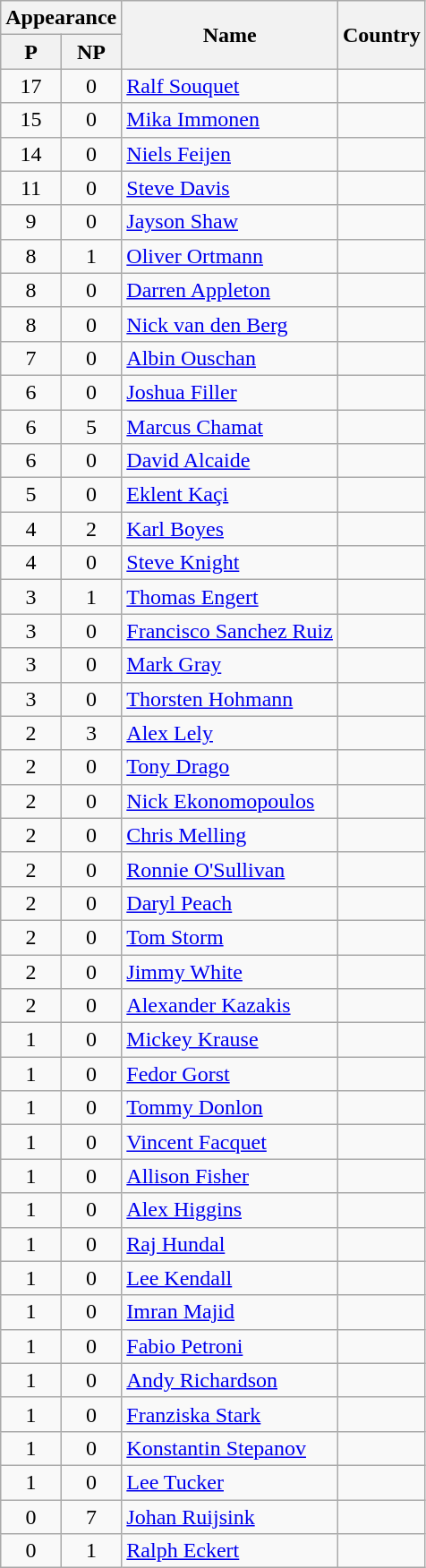<table class="wikitable">
<tr>
<th align = "center" colspan = "2">Appearance</th>
<th align = "left" rowspan = "2">Name</th>
<th align = "left" rowspan = "2">Country</th>
</tr>
<tr>
<th width=25>P</th>
<th width=25>NP</th>
</tr>
<tr>
<td style="text-align:center;">17</td>
<td style="text-align:center;">0</td>
<td><a href='#'>Ralf Souquet</a></td>
<td></td>
</tr>
<tr>
<td style="text-align:center;">15</td>
<td style="text-align:center;">0</td>
<td><a href='#'>Mika Immonen</a></td>
<td></td>
</tr>
<tr>
<td style="text-align:center;">14</td>
<td style="text-align:center;">0</td>
<td><a href='#'>Niels Feijen</a></td>
<td></td>
</tr>
<tr>
<td style="text-align:center;">11</td>
<td style="text-align:center;">0</td>
<td><a href='#'>Steve Davis</a></td>
<td></td>
</tr>
<tr>
<td style="text-align:center;">9</td>
<td style="text-align:center;">0</td>
<td><a href='#'>Jayson Shaw</a></td>
<td></td>
</tr>
<tr>
<td style="text-align:center;">8</td>
<td style="text-align:center;">1</td>
<td><a href='#'>Oliver Ortmann</a></td>
<td></td>
</tr>
<tr>
<td style="text-align:center;">8</td>
<td style="text-align:center;">0</td>
<td><a href='#'>Darren Appleton</a></td>
<td></td>
</tr>
<tr>
<td style="text-align:center;">8</td>
<td style="text-align:center;">0</td>
<td><a href='#'>Nick van den Berg</a></td>
<td></td>
</tr>
<tr>
<td style="text-align:center;">7</td>
<td style="text-align:center;">0</td>
<td><a href='#'>Albin Ouschan</a></td>
<td></td>
</tr>
<tr>
<td style="text-align:center;">6</td>
<td style="text-align:center;">0</td>
<td><a href='#'>Joshua Filler</a></td>
<td></td>
</tr>
<tr>
<td style="text-align:center;">6</td>
<td style="text-align:center;">5</td>
<td><a href='#'>Marcus Chamat</a></td>
<td></td>
</tr>
<tr>
<td style="text-align:center;">6</td>
<td style="text-align:center;">0</td>
<td><a href='#'>David Alcaide</a></td>
<td></td>
</tr>
<tr>
<td style="text-align:center;">5</td>
<td style="text-align:center;">0</td>
<td><a href='#'>Eklent Kaçi</a></td>
<td></td>
</tr>
<tr>
<td style="text-align:center;">4</td>
<td style="text-align:center;">2</td>
<td><a href='#'>Karl Boyes</a></td>
<td></td>
</tr>
<tr>
<td style="text-align:center;">4</td>
<td style="text-align:center;">0</td>
<td><a href='#'>Steve Knight</a></td>
<td></td>
</tr>
<tr>
<td style="text-align:center;">3</td>
<td style="text-align:center;">1</td>
<td><a href='#'>Thomas Engert</a></td>
<td></td>
</tr>
<tr>
<td style="text-align:center;">3</td>
<td style="text-align:center;">0</td>
<td><a href='#'>Francisco Sanchez Ruiz</a></td>
<td></td>
</tr>
<tr>
<td style="text-align:center;">3</td>
<td style="text-align:center;">0</td>
<td><a href='#'>Mark Gray</a></td>
<td></td>
</tr>
<tr>
<td style="text-align:center;">3</td>
<td style="text-align:center;">0</td>
<td><a href='#'>Thorsten Hohmann</a></td>
<td></td>
</tr>
<tr>
<td style="text-align:center;">2</td>
<td style="text-align:center;">3</td>
<td><a href='#'>Alex Lely</a></td>
<td></td>
</tr>
<tr>
<td style="text-align:center;">2</td>
<td style="text-align:center;">0</td>
<td><a href='#'>Tony Drago</a></td>
<td></td>
</tr>
<tr>
<td style="text-align:center;">2</td>
<td style="text-align:center;">0</td>
<td><a href='#'>Nick Ekonomopoulos</a></td>
<td></td>
</tr>
<tr>
<td style="text-align:center;">2</td>
<td style="text-align:center;">0</td>
<td><a href='#'>Chris Melling</a></td>
<td></td>
</tr>
<tr>
<td style="text-align:center;">2</td>
<td style="text-align:center;">0</td>
<td><a href='#'>Ronnie O'Sullivan</a></td>
<td></td>
</tr>
<tr>
<td style="text-align:center;">2</td>
<td style="text-align:center;">0</td>
<td><a href='#'>Daryl Peach</a></td>
<td></td>
</tr>
<tr>
<td style="text-align:center;">2</td>
<td style="text-align:center;">0</td>
<td><a href='#'>Tom Storm</a></td>
<td></td>
</tr>
<tr>
<td style="text-align:center;">2</td>
<td style="text-align:center;">0</td>
<td><a href='#'>Jimmy White</a></td>
<td></td>
</tr>
<tr>
<td style="text-align:center;">2</td>
<td style="text-align:center;">0</td>
<td><a href='#'>Alexander Kazakis</a></td>
<td></td>
</tr>
<tr>
<td style="text-align:center;">1</td>
<td style="text-align:center;">0</td>
<td><a href='#'>Mickey Krause</a></td>
<td></td>
</tr>
<tr>
<td style="text-align:center;">1</td>
<td style="text-align:center;">0</td>
<td><a href='#'>Fedor Gorst</a></td>
<td></td>
</tr>
<tr>
<td style="text-align:center;">1</td>
<td style="text-align:center;">0</td>
<td><a href='#'>Tommy Donlon</a></td>
<td></td>
</tr>
<tr>
<td style="text-align:center;">1</td>
<td style="text-align:center;">0</td>
<td><a href='#'>Vincent Facquet</a></td>
<td></td>
</tr>
<tr>
<td style="text-align:center;">1</td>
<td style="text-align:center;">0</td>
<td><a href='#'>Allison Fisher</a></td>
<td></td>
</tr>
<tr>
<td style="text-align:center;">1</td>
<td style="text-align:center;">0</td>
<td><a href='#'>Alex Higgins</a></td>
<td></td>
</tr>
<tr>
<td style="text-align:center;">1</td>
<td style="text-align:center;">0</td>
<td><a href='#'>Raj Hundal</a></td>
<td></td>
</tr>
<tr>
<td style="text-align:center;">1</td>
<td style="text-align:center;">0</td>
<td><a href='#'>Lee Kendall</a></td>
<td></td>
</tr>
<tr>
<td style="text-align:center;">1</td>
<td style="text-align:center;">0</td>
<td><a href='#'>Imran Majid</a></td>
<td></td>
</tr>
<tr>
<td style="text-align:center;">1</td>
<td style="text-align:center;">0</td>
<td><a href='#'>Fabio Petroni</a></td>
<td></td>
</tr>
<tr>
<td style="text-align:center;">1</td>
<td style="text-align:center;">0</td>
<td><a href='#'>Andy Richardson</a></td>
<td></td>
</tr>
<tr>
<td style="text-align:center;">1</td>
<td style="text-align:center;">0</td>
<td><a href='#'>Franziska Stark</a></td>
<td></td>
</tr>
<tr>
<td style="text-align:center;">1</td>
<td style="text-align:center;">0</td>
<td><a href='#'>Konstantin Stepanov</a></td>
<td></td>
</tr>
<tr>
<td style="text-align:center;">1</td>
<td style="text-align:center;">0</td>
<td><a href='#'>Lee Tucker</a></td>
<td></td>
</tr>
<tr>
<td style="text-align:center;">0</td>
<td style="text-align:center;">7</td>
<td><a href='#'>Johan Ruijsink</a></td>
<td></td>
</tr>
<tr>
<td style="text-align:center;">0</td>
<td style="text-align:center;">1</td>
<td><a href='#'>Ralph Eckert</a></td>
<td></td>
</tr>
</table>
